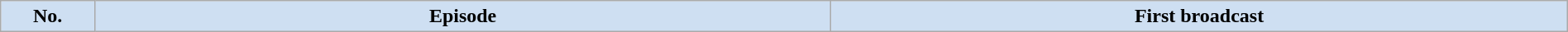<table class="wikitable plainrowheaders" style="width:100%; margin:auto; background:#fff;">
<tr>
<th style="background: #cedff2; width: 6%;">No.</th>
<th style="background: #cedff2; width: 47%;">Episode</th>
<th style="background: #cedff2; width: 47%;">First broadcast<br>



</th>
</tr>
</table>
